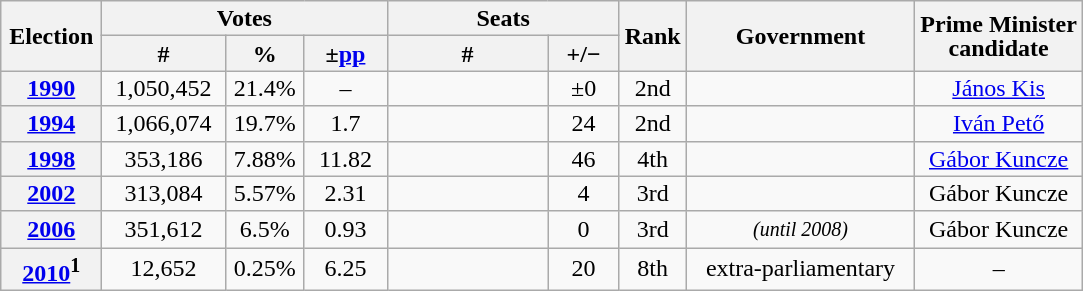<table class="wikitable" style="text-align:center; line-height:16px;">
<tr>
<th rowspan="2" style="width:60px;">Election</th>
<th colspan="3">Votes</th>
<th colspan="2">Seats</th>
<th rowspan="2" style="width:30px;">Rank</th>
<th rowspan="2" style="width:145px;">Government</th>
<th rowspan="2">Prime Minister<br>candidate</th>
</tr>
<tr>
<th style="width:75px;">#</th>
<th style="width:45px;">%</th>
<th style="width:48px;">±<a href='#'>pp</a></th>
<th style="width:100px;">#</th>
<th style="width:40px;">+/−</th>
</tr>
<tr>
<th><a href='#'>1990</a></th>
<td>1,050,452</td>
<td>21.4%</td>
<td>–</td>
<td></td>
<td>±0</td>
<td>2nd</td>
<td></td>
<td><a href='#'>János Kis</a></td>
</tr>
<tr>
<th><a href='#'>1994</a></th>
<td>1,066,074</td>
<td>19.7%</td>
<td>1.7</td>
<td></td>
<td> 24</td>
<td>2nd</td>
<td></td>
<td><a href='#'>Iván Pető</a></td>
</tr>
<tr>
<th><a href='#'>1998</a></th>
<td>353,186</td>
<td>7.88%</td>
<td>11.82</td>
<td></td>
<td> 46</td>
<td>4th</td>
<td></td>
<td><a href='#'>Gábor Kuncze</a></td>
</tr>
<tr>
<th><a href='#'>2002</a></th>
<td>313,084</td>
<td>5.57%</td>
<td>2.31</td>
<td></td>
<td> 4</td>
<td>3rd</td>
<td></td>
<td>Gábor Kuncze</td>
</tr>
<tr>
<th><a href='#'>2006</a></th>
<td>351,612</td>
<td>6.5%</td>
<td>0.93</td>
<td></td>
<td> 0</td>
<td>3rd</td>
<td> <small><em>(until 2008)</em></small></td>
<td>Gábor Kuncze</td>
</tr>
<tr>
<th><a href='#'>2010</a><sup>1</sup></th>
<td>12,652</td>
<td>0.25%</td>
<td>6.25</td>
<td></td>
<td> 20</td>
<td>8th</td>
<td>extra-parliamentary</td>
<td>–</td>
</tr>
</table>
